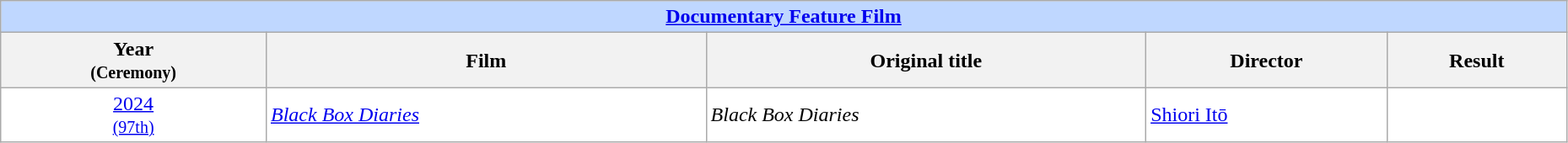<table class="wikitable sortable" style="width:98%; background:#fff;">
<tr style="background:#bfd7ff;">
<td colspan="6" style="text-align:center;"><strong><a href='#'>Documentary Feature Film</a></strong></td>
</tr>
<tr>
<th>Year<br><small>(Ceremony)</small></th>
<th>Film</th>
<th>Original title</th>
<th>Director</th>
<th>Result</th>
</tr>
<tr>
<td style="text-align:center;"><a href='#'>2024</a><br><small><a href='#'>(97th)</a></small></td>
<td><em><a href='#'>Black Box Diaries</a></em></td>
<td><em>Black Box Diaries</em></td>
<td><a href='#'>Shiori Itō</a></td>
<td></td>
</tr>
</table>
